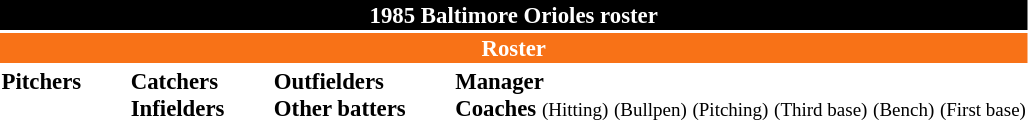<table class="toccolours" style="font-size: 95%;">
<tr>
<th colspan="10" style="background-color: black; color: white; text-align: center;">1985 Baltimore Orioles roster</th>
</tr>
<tr>
<td colspan="10" style="background-color: #F87217; color: white; text-align: center;"><strong>Roster</strong></td>
</tr>
<tr>
<td valign="top"><strong>Pitchers</strong><br>













</td>
<td width="25px"></td>
<td valign="top"><strong>Catchers</strong><br>


<strong>Infielders</strong>










</td>
<td width="25px"></td>
<td valign="top"><strong>Outfielders</strong><br>






<strong>Other batters</strong>

</td>
<td width="25px"></td>
<td valign="top"><strong>Manager</strong><br>

<strong>Coaches</strong>
 <small>(Hitting)</small>
 <small>(Bullpen)</small>
 <small>(Pitching)</small>
 <small>(Third base)</small>
 <small>(Bench)</small>
 <small>(First base)</small></td>
</tr>
<tr>
</tr>
</table>
